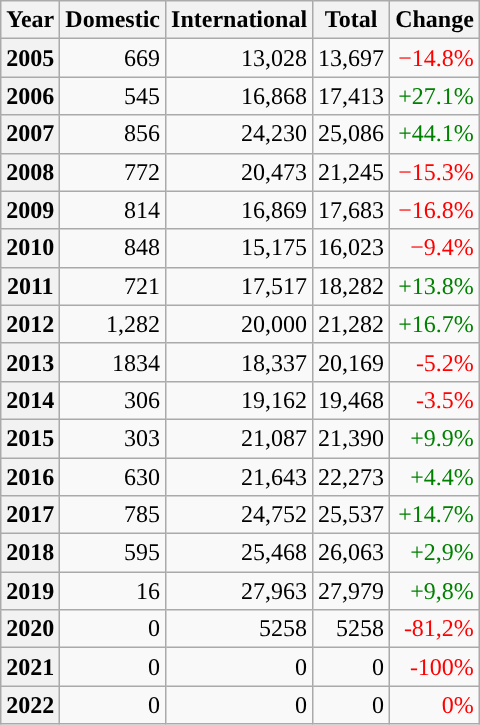<table class="wikitable" style="text-align: right;">
<tr>
<th>Year</th>
<th>Domestic</th>
<th>International</th>
<th>Total</th>
<th>Change</th>
</tr>
<tr>
<th>2005</th>
<td>669</td>
<td>13,028</td>
<td>13,697</td>
<td style="color:red">−14.8% </td>
</tr>
<tr>
<th>2006</th>
<td>545</td>
<td>16,868</td>
<td>17,413</td>
<td style="color:green">+27.1% </td>
</tr>
<tr>
<th>2007</th>
<td>856</td>
<td>24,230</td>
<td>25,086</td>
<td style="color:green">+44.1% </td>
</tr>
<tr>
<th>2008</th>
<td>772</td>
<td>20,473</td>
<td>21,245</td>
<td style="color:red">−15.3% </td>
</tr>
<tr>
<th>2009</th>
<td>814</td>
<td>16,869</td>
<td>17,683</td>
<td style="color:red">−16.8% </td>
</tr>
<tr>
<th>2010</th>
<td>848</td>
<td>15,175</td>
<td>16,023</td>
<td style="color:red">−9.4% </td>
</tr>
<tr>
<th>2011</th>
<td>721</td>
<td>17,517</td>
<td>18,282</td>
<td style="color:green">+13.8% </td>
</tr>
<tr>
<th>2012</th>
<td>1,282</td>
<td>20,000</td>
<td>21,282</td>
<td style="color:green">+16.7% </td>
</tr>
<tr>
<th>2013</th>
<td>1834</td>
<td>18,337</td>
<td>20,169</td>
<td style="color:red">-5.2% </td>
</tr>
<tr>
<th>2014</th>
<td>306</td>
<td>19,162</td>
<td>19,468</td>
<td style="color:red">-3.5% </td>
</tr>
<tr>
<th>2015</th>
<td>303</td>
<td>21,087</td>
<td>21,390</td>
<td style="color:green">+9.9% </td>
</tr>
<tr>
<th>2016</th>
<td>630</td>
<td>21,643</td>
<td>22,273</td>
<td style="color:green">+4.4% </td>
</tr>
<tr>
<th>2017</th>
<td>785</td>
<td>24,752</td>
<td>25,537</td>
<td style="color:green">+14.7% </td>
</tr>
<tr>
<th>2018</th>
<td>595</td>
<td>25,468</td>
<td>26,063</td>
<td style="color:green">+2,9% </td>
</tr>
<tr>
<th>2019</th>
<td>16</td>
<td>27,963</td>
<td>27,979</td>
<td style="color:green">+9,8% </td>
</tr>
<tr>
<th>2020</th>
<td>0</td>
<td>5258</td>
<td>5258</td>
<td style="color:red">-81,2% </td>
</tr>
<tr>
<th>2021</th>
<td>0</td>
<td>0</td>
<td>0</td>
<td style="color:red">-100% </td>
</tr>
<tr>
<th>2022</th>
<td>0</td>
<td>0</td>
<td>0</td>
<td style="color:red">0% </td>
</tr>
</table>
